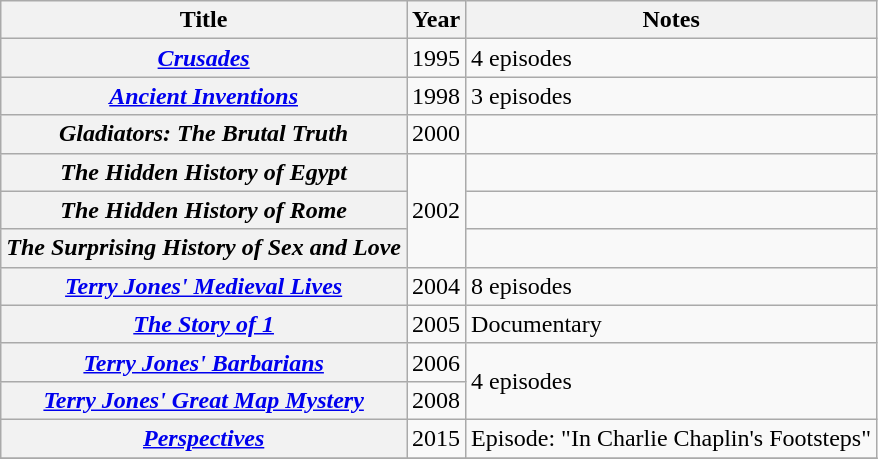<table class="wikitable sortable plainrowheaders" width="">
<tr>
<th>Title</th>
<th>Year</th>
<th>Notes</th>
</tr>
<tr>
<th scope="row"><em><a href='#'>Crusades</a></em></th>
<td>1995</td>
<td>4 episodes</td>
</tr>
<tr>
<th scope="row"><em><a href='#'>Ancient Inventions</a></em></th>
<td>1998</td>
<td>3 episodes</td>
</tr>
<tr>
<th scope="row"><em>Gladiators: The Brutal Truth</em></th>
<td>2000</td>
<td></td>
</tr>
<tr>
<th scope="row"><em>The Hidden History of Egypt</em></th>
<td rowspan="3">2002</td>
<td></td>
</tr>
<tr>
<th scope="row"><em>The Hidden History of Rome</em></th>
<td></td>
</tr>
<tr>
<th scope="row"><em>The Surprising History of Sex and Love</em></th>
<td></td>
</tr>
<tr>
<th scope="row"><em><a href='#'>Terry Jones' Medieval Lives</a></em></th>
<td>2004</td>
<td>8 episodes</td>
</tr>
<tr>
<th scope="row"><em><a href='#'>The Story of 1</a></em></th>
<td>2005</td>
<td>Documentary</td>
</tr>
<tr>
<th scope="row"><em><a href='#'>Terry Jones' Barbarians</a></em></th>
<td>2006</td>
<td rowspan="2">4 episodes</td>
</tr>
<tr>
<th scope="row"><em><a href='#'>Terry Jones' Great Map Mystery</a></em></th>
<td>2008</td>
</tr>
<tr>
<th scope="row"><em><a href='#'>Perspectives</a></em></th>
<td>2015</td>
<td>Episode: "In Charlie Chaplin's Footsteps"</td>
</tr>
<tr>
</tr>
</table>
